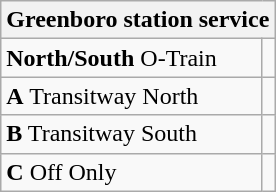<table class="wikitable" style="max-width:480px;">
<tr>
<th colspan="2">Greenboro station service</th>
</tr>
<tr>
<td><strong>North/South</strong> O-Train</td>
<td></td>
</tr>
<tr>
<td><strong>A</strong> Transitway North</td>
<td>       </td>
</tr>
<tr>
<td><strong>B</strong> Transitway South</td>
<td>                   </td>
</tr>
<tr>
<td><strong>C</strong> Off Only</td>
<td></td>
</tr>
</table>
